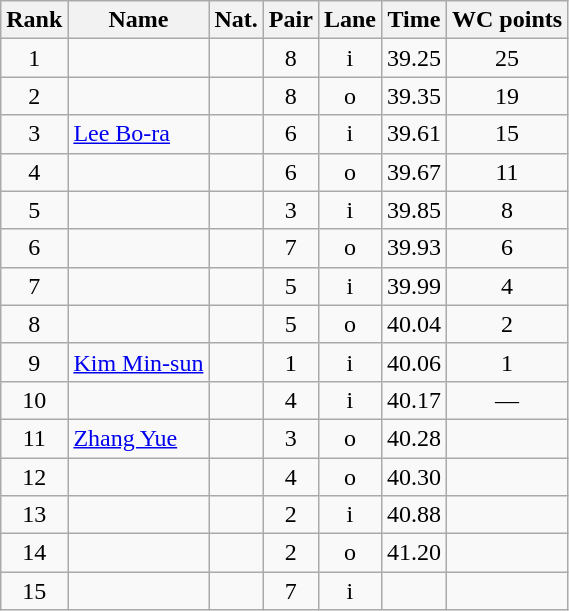<table class="wikitable sortable" style="text-align:center">
<tr>
<th>Rank</th>
<th>Name</th>
<th>Nat.</th>
<th>Pair</th>
<th>Lane</th>
<th>Time</th>
<th>WC points</th>
</tr>
<tr>
<td>1</td>
<td align=left></td>
<td></td>
<td>8</td>
<td>i</td>
<td>39.25</td>
<td>25</td>
</tr>
<tr>
<td>2</td>
<td align=left></td>
<td></td>
<td>8</td>
<td>o</td>
<td>39.35</td>
<td>19</td>
</tr>
<tr>
<td>3</td>
<td align=left><a href='#'>Lee Bo-ra</a></td>
<td></td>
<td>6</td>
<td>i</td>
<td>39.61</td>
<td>15</td>
</tr>
<tr>
<td>4</td>
<td align=left></td>
<td></td>
<td>6</td>
<td>o</td>
<td>39.67</td>
<td>11</td>
</tr>
<tr>
<td>5</td>
<td align=left></td>
<td></td>
<td>3</td>
<td>i</td>
<td>39.85</td>
<td>8</td>
</tr>
<tr>
<td>6</td>
<td align=left></td>
<td></td>
<td>7</td>
<td>o</td>
<td>39.93</td>
<td>6</td>
</tr>
<tr>
<td>7</td>
<td align=left></td>
<td></td>
<td>5</td>
<td>i</td>
<td>39.99</td>
<td>4</td>
</tr>
<tr>
<td>8</td>
<td align=left></td>
<td></td>
<td>5</td>
<td>o</td>
<td>40.04</td>
<td>2</td>
</tr>
<tr>
<td>9</td>
<td align=left><a href='#'>Kim Min-sun</a></td>
<td></td>
<td>1</td>
<td>i</td>
<td>40.06</td>
<td>1</td>
</tr>
<tr>
<td>10</td>
<td align=left></td>
<td></td>
<td>4</td>
<td>i</td>
<td>40.17</td>
<td>—</td>
</tr>
<tr>
<td>11</td>
<td align=left><a href='#'>Zhang Yue</a></td>
<td></td>
<td>3</td>
<td>o</td>
<td>40.28</td>
<td></td>
</tr>
<tr>
<td>12</td>
<td align=left></td>
<td></td>
<td>4</td>
<td>o</td>
<td>40.30</td>
<td></td>
</tr>
<tr>
<td>13</td>
<td align=left></td>
<td></td>
<td>2</td>
<td>i</td>
<td>40.88</td>
<td></td>
</tr>
<tr>
<td>14</td>
<td align=left></td>
<td></td>
<td>2</td>
<td>o</td>
<td>41.20</td>
<td></td>
</tr>
<tr>
<td>15</td>
<td align=left></td>
<td></td>
<td>7</td>
<td>i</td>
<td></td>
<td></td>
</tr>
</table>
